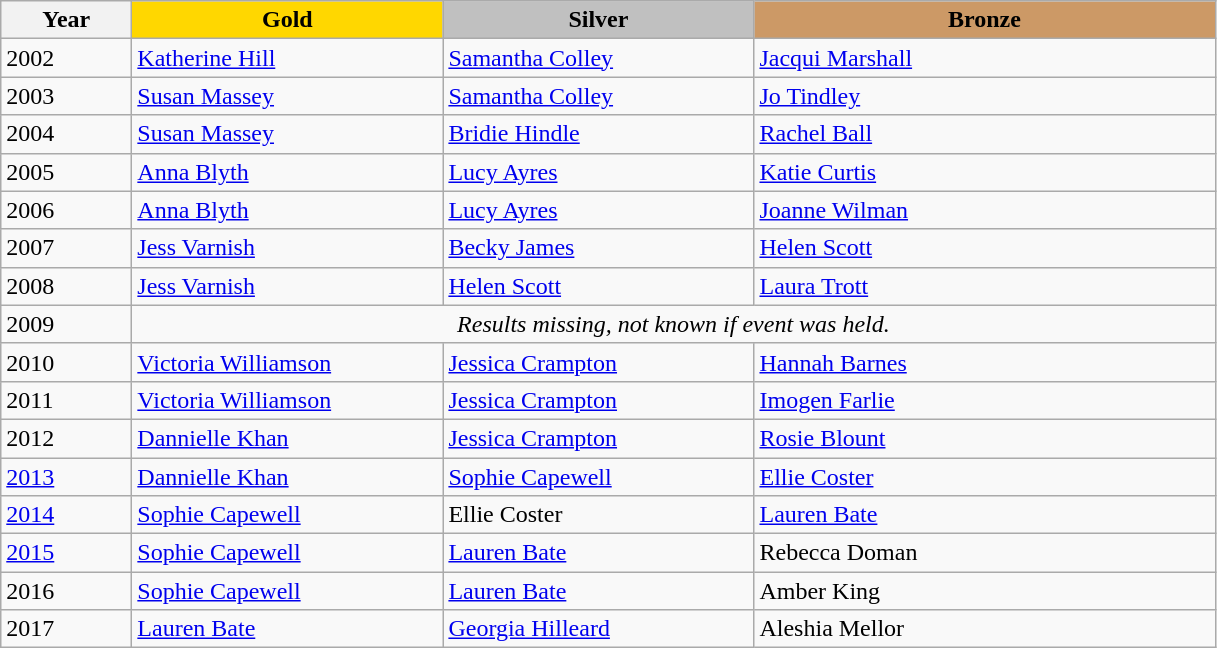<table class="wikitable" style="font-size: 100%">
<tr>
<th width=80>Year</th>
<th width=200 style="background-color: gold;">Gold</th>
<th width=200 style="background-color: silver;">Silver</th>
<th width=300 style="background-color: #cc9966;">Bronze</th>
</tr>
<tr>
<td>2002</td>
<td><a href='#'>Katherine Hill</a></td>
<td><a href='#'>Samantha Colley</a></td>
<td><a href='#'>Jacqui Marshall</a></td>
</tr>
<tr>
<td>2003</td>
<td><a href='#'>Susan Massey</a></td>
<td><a href='#'>Samantha Colley</a></td>
<td><a href='#'>Jo Tindley</a></td>
</tr>
<tr>
<td>2004</td>
<td><a href='#'>Susan Massey</a></td>
<td><a href='#'>Bridie Hindle</a></td>
<td><a href='#'>Rachel Ball</a></td>
</tr>
<tr>
<td>2005</td>
<td><a href='#'>Anna Blyth</a></td>
<td><a href='#'>Lucy Ayres</a></td>
<td><a href='#'>Katie Curtis</a></td>
</tr>
<tr>
<td>2006</td>
<td><a href='#'>Anna Blyth</a></td>
<td><a href='#'>Lucy Ayres</a></td>
<td><a href='#'>Joanne Wilman</a></td>
</tr>
<tr>
<td>2007</td>
<td><a href='#'>Jess Varnish</a></td>
<td><a href='#'>Becky James</a></td>
<td><a href='#'>Helen Scott</a></td>
</tr>
<tr>
<td>2008</td>
<td><a href='#'>Jess Varnish</a></td>
<td><a href='#'>Helen Scott</a></td>
<td><a href='#'>Laura Trott</a></td>
</tr>
<tr>
<td>2009</td>
<td colspan=3 style="text-align:center;"><em>Results missing, not known if event was held.</em></td>
</tr>
<tr>
<td>2010</td>
<td><a href='#'>Victoria Williamson</a></td>
<td><a href='#'>Jessica Crampton</a></td>
<td><a href='#'>Hannah Barnes</a></td>
</tr>
<tr>
<td>2011</td>
<td><a href='#'>Victoria Williamson</a></td>
<td><a href='#'>Jessica Crampton</a></td>
<td><a href='#'>Imogen Farlie</a></td>
</tr>
<tr>
<td>2012</td>
<td><a href='#'>Dannielle Khan</a></td>
<td><a href='#'>Jessica Crampton</a></td>
<td><a href='#'>Rosie Blount</a></td>
</tr>
<tr>
<td><a href='#'>2013</a></td>
<td><a href='#'>Dannielle Khan</a></td>
<td><a href='#'>Sophie Capewell</a></td>
<td><a href='#'>Ellie Coster</a></td>
</tr>
<tr>
<td><a href='#'>2014</a></td>
<td><a href='#'>Sophie Capewell</a></td>
<td>Ellie Coster</td>
<td><a href='#'>Lauren Bate</a></td>
</tr>
<tr>
<td><a href='#'>2015</a></td>
<td><a href='#'>Sophie Capewell</a></td>
<td><a href='#'>Lauren Bate</a></td>
<td>Rebecca Doman</td>
</tr>
<tr>
<td>2016</td>
<td><a href='#'>Sophie Capewell</a></td>
<td><a href='#'>Lauren Bate</a></td>
<td>Amber King</td>
</tr>
<tr>
<td>2017</td>
<td><a href='#'>Lauren Bate</a></td>
<td><a href='#'>Georgia Hilleard</a></td>
<td>Aleshia Mellor</td>
</tr>
</table>
